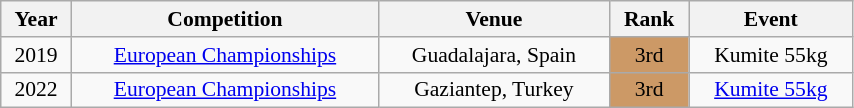<table class="wikitable sortable" width=45% style="font-size:90%; text-align:center;">
<tr>
<th>Year</th>
<th>Competition</th>
<th>Venue</th>
<th>Rank</th>
<th>Event</th>
</tr>
<tr>
<td>2019</td>
<td><a href='#'>European Championships</a></td>
<td>Guadalajara, Spain</td>
<td bgcolor="cc9966">3rd</td>
<td>Kumite 55kg</td>
</tr>
<tr>
<td>2022</td>
<td><a href='#'>European Championships</a></td>
<td>Gaziantep, Turkey</td>
<td bgcolor="cc9966">3rd</td>
<td><a href='#'>Kumite 55kg</a></td>
</tr>
</table>
